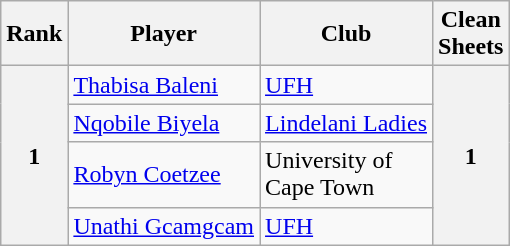<table class= "wikitable sortable" style="text-align: left;">
<tr>
<th>Rank</th>
<th>Player</th>
<th>Club</th>
<th>Clean<br>Sheets</th>
</tr>
<tr>
<th rowspan="4">1</th>
<td><a href='#'>Thabisa Baleni</a></td>
<td><a href='#'>UFH</a></td>
<th rowspan="4">1</th>
</tr>
<tr>
<td><a href='#'>Nqobile Biyela</a></td>
<td><a href='#'>Lindelani Ladies</a></td>
</tr>
<tr>
<td><a href='#'>Robyn Coetzee</a></td>
<td>University of<br>Cape Town</td>
</tr>
<tr>
<td><a href='#'>Unathi Gcamgcam</a></td>
<td><a href='#'>UFH</a></td>
</tr>
</table>
